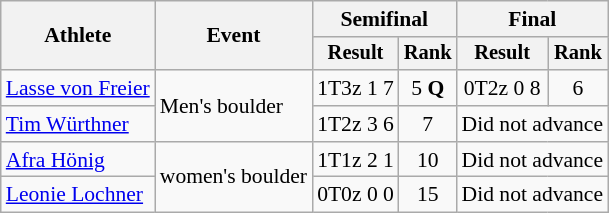<table class=wikitable style=font-size:90% align=center>
<tr>
<th rowspan=2>Athlete</th>
<th rowspan=2>Event</th>
<th colspan=2>Semifinal</th>
<th colspan=2>Final</th>
</tr>
<tr style=font-size:95%>
<th>Result</th>
<th>Rank</th>
<th>Result</th>
<th>Rank</th>
</tr>
<tr align=center>
<td align=left><a href='#'>Lasse von Freier</a></td>
<td rowspan=2 align=left>Men's boulder</td>
<td>1T3z 1 7</td>
<td>5 <strong>Q</strong></td>
<td>0T2z 0 8</td>
<td>6</td>
</tr>
<tr align=center>
<td align=left><a href='#'>Tim Würthner</a></td>
<td>1T2z 3 6</td>
<td>7</td>
<td colspan=2>Did not advance</td>
</tr>
<tr align=center>
<td align=left><a href='#'>Afra Hönig</a></td>
<td rowspan=2 align=left>women's boulder</td>
<td>1T1z 2 1</td>
<td>10</td>
<td colspan=2>Did not advance</td>
</tr>
<tr align=center>
<td align=left><a href='#'>Leonie Lochner</a></td>
<td>0T0z 0 0</td>
<td>15</td>
<td colspan=2>Did not advance</td>
</tr>
</table>
